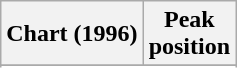<table class="wikitable sortable">
<tr>
<th align="left">Chart (1996)</th>
<th align="center">Peak<br>position</th>
</tr>
<tr>
</tr>
<tr>
</tr>
</table>
